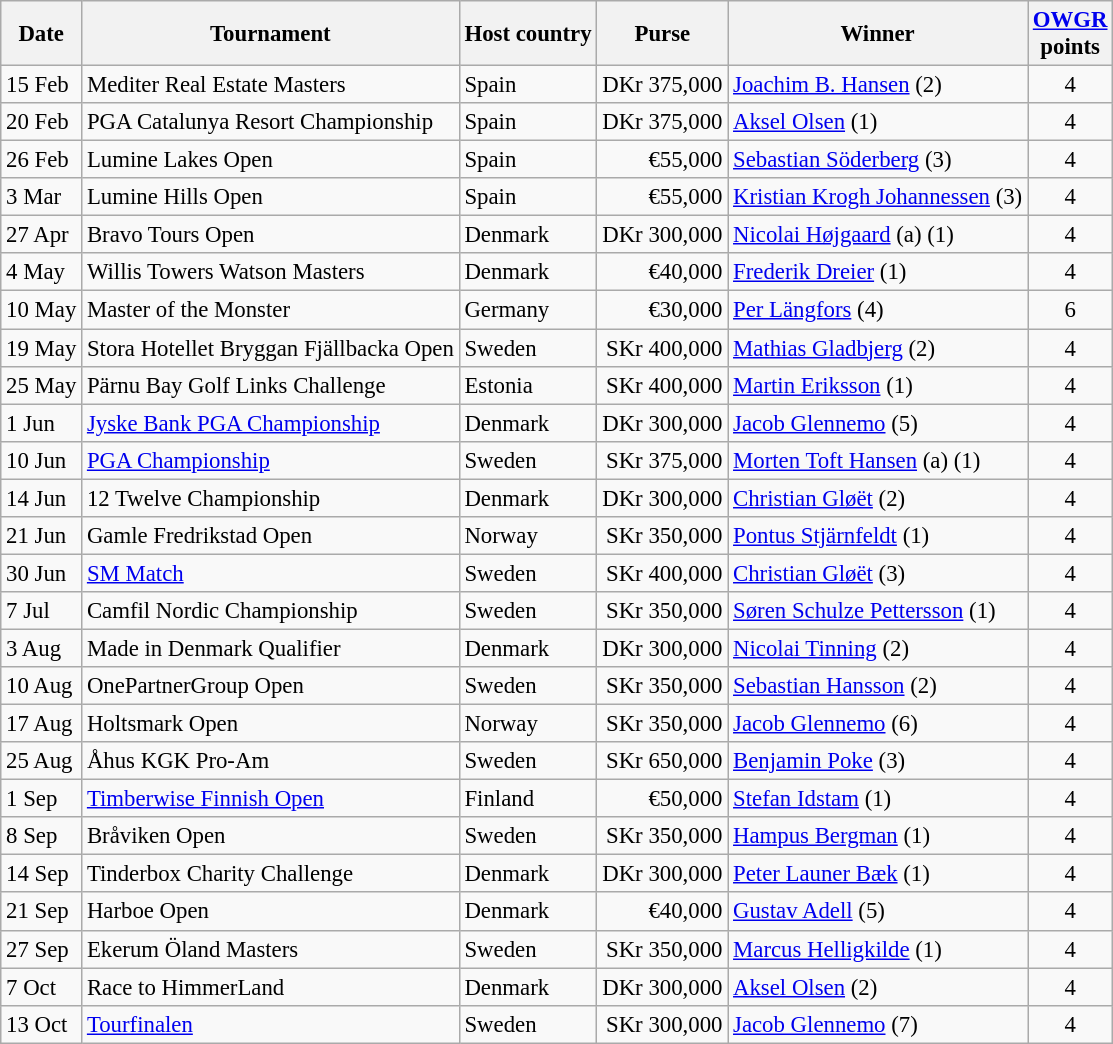<table class="wikitable" style="font-size:95%;">
<tr>
<th>Date</th>
<th>Tournament</th>
<th>Host country</th>
<th>Purse</th>
<th>Winner</th>
<th><a href='#'>OWGR</a><br>points</th>
</tr>
<tr>
<td>15 Feb</td>
<td>Mediter Real Estate Masters</td>
<td>Spain</td>
<td align=right>DKr 375,000</td>
<td> <a href='#'>Joachim B. Hansen</a> (2)</td>
<td align=center>4</td>
</tr>
<tr>
<td>20 Feb</td>
<td>PGA Catalunya Resort Championship</td>
<td>Spain</td>
<td align=right>DKr 375,000</td>
<td> <a href='#'>Aksel Olsen</a> (1)</td>
<td align=center>4</td>
</tr>
<tr>
<td>26 Feb</td>
<td>Lumine Lakes Open</td>
<td>Spain</td>
<td align=right>€55,000</td>
<td> <a href='#'>Sebastian Söderberg</a> (3)</td>
<td align=center>4</td>
</tr>
<tr>
<td>3 Mar</td>
<td>Lumine Hills Open</td>
<td>Spain</td>
<td align=right>€55,000</td>
<td> <a href='#'>Kristian Krogh Johannessen</a> (3)</td>
<td align=center>4</td>
</tr>
<tr>
<td>27 Apr</td>
<td>Bravo Tours Open</td>
<td>Denmark</td>
<td align=right>DKr 300,000</td>
<td> <a href='#'>Nicolai Højgaard</a> (a) (1)</td>
<td align=center>4</td>
</tr>
<tr>
<td>4 May</td>
<td>Willis Towers Watson Masters</td>
<td>Denmark</td>
<td align=right>€40,000</td>
<td> <a href='#'>Frederik Dreier</a> (1)</td>
<td align=center>4</td>
</tr>
<tr>
<td>10 May</td>
<td>Master of the Monster</td>
<td>Germany</td>
<td align=right>€30,000</td>
<td> <a href='#'>Per Längfors</a> (4)</td>
<td align=center>6</td>
</tr>
<tr>
<td>19 May</td>
<td>Stora Hotellet Bryggan Fjällbacka Open</td>
<td>Sweden</td>
<td align=right>SKr 400,000</td>
<td> <a href='#'>Mathias Gladbjerg</a> (2)</td>
<td align=center>4</td>
</tr>
<tr>
<td>25 May</td>
<td>Pärnu Bay Golf Links Challenge</td>
<td>Estonia</td>
<td align=right>SKr 400,000</td>
<td> <a href='#'>Martin Eriksson</a> (1)</td>
<td align=center>4</td>
</tr>
<tr>
<td>1 Jun</td>
<td><a href='#'>Jyske Bank PGA Championship</a></td>
<td>Denmark</td>
<td align=right>DKr 300,000</td>
<td> <a href='#'>Jacob Glennemo</a> (5)</td>
<td align=center>4</td>
</tr>
<tr>
<td>10 Jun</td>
<td><a href='#'>PGA Championship</a></td>
<td>Sweden</td>
<td align=right>SKr 375,000</td>
<td> <a href='#'>Morten Toft Hansen</a> (a) (1)</td>
<td align=center>4</td>
</tr>
<tr>
<td>14 Jun</td>
<td>12 Twelve Championship</td>
<td>Denmark</td>
<td align=right>DKr 300,000</td>
<td> <a href='#'>Christian Gløët</a> (2)</td>
<td align=center>4</td>
</tr>
<tr>
<td>21 Jun</td>
<td>Gamle Fredrikstad Open</td>
<td>Norway</td>
<td align=right>SKr 350,000</td>
<td> <a href='#'>Pontus Stjärnfeldt</a> (1)</td>
<td align=center>4</td>
</tr>
<tr>
<td>30 Jun</td>
<td><a href='#'>SM Match</a></td>
<td>Sweden</td>
<td align=right>SKr 400,000</td>
<td> <a href='#'>Christian Gløët</a> (3)</td>
<td align=center>4</td>
</tr>
<tr>
<td>7 Jul</td>
<td>Camfil Nordic Championship</td>
<td>Sweden</td>
<td align=right>SKr 350,000</td>
<td> <a href='#'>Søren Schulze Pettersson</a> (1)</td>
<td align=center>4</td>
</tr>
<tr>
<td>3 Aug</td>
<td>Made in Denmark Qualifier</td>
<td>Denmark</td>
<td align=right>DKr 300,000</td>
<td> <a href='#'>Nicolai Tinning</a> (2)</td>
<td align=center>4</td>
</tr>
<tr>
<td>10 Aug</td>
<td>OnePartnerGroup Open</td>
<td>Sweden</td>
<td align=right>SKr 350,000</td>
<td> <a href='#'>Sebastian Hansson</a> (2)</td>
<td align=center>4</td>
</tr>
<tr>
<td>17 Aug</td>
<td>Holtsmark Open</td>
<td>Norway</td>
<td align=right>SKr 350,000</td>
<td> <a href='#'>Jacob Glennemo</a> (6)</td>
<td align=center>4</td>
</tr>
<tr>
<td>25 Aug</td>
<td>Åhus KGK Pro-Am</td>
<td>Sweden</td>
<td align=right>SKr 650,000</td>
<td> <a href='#'>Benjamin Poke</a> (3)</td>
<td align=center>4</td>
</tr>
<tr>
<td>1 Sep</td>
<td><a href='#'>Timberwise Finnish Open</a></td>
<td>Finland</td>
<td align=right>€50,000</td>
<td> <a href='#'>Stefan Idstam</a> (1)</td>
<td align=center>4</td>
</tr>
<tr>
<td>8 Sep</td>
<td>Bråviken Open</td>
<td>Sweden</td>
<td align=right>SKr 350,000</td>
<td> <a href='#'>Hampus Bergman</a> (1)</td>
<td align=center>4</td>
</tr>
<tr>
<td>14 Sep</td>
<td>Tinderbox Charity Challenge</td>
<td>Denmark</td>
<td align=right>DKr 300,000</td>
<td> <a href='#'>Peter Launer Bæk</a> (1)</td>
<td align=center>4</td>
</tr>
<tr>
<td>21 Sep</td>
<td>Harboe Open</td>
<td>Denmark</td>
<td align=right>€40,000</td>
<td> <a href='#'>Gustav Adell</a> (5)</td>
<td align=center>4</td>
</tr>
<tr>
<td>27 Sep</td>
<td>Ekerum Öland Masters</td>
<td>Sweden</td>
<td align=right>SKr 350,000</td>
<td> <a href='#'>Marcus Helligkilde</a> (1)</td>
<td align=center>4</td>
</tr>
<tr>
<td>7 Oct</td>
<td>Race to HimmerLand</td>
<td>Denmark</td>
<td align=right>DKr 300,000</td>
<td> <a href='#'>Aksel Olsen</a> (2)</td>
<td align=center>4</td>
</tr>
<tr>
<td>13 Oct</td>
<td><a href='#'>Tourfinalen</a></td>
<td>Sweden</td>
<td align=right>SKr 300,000</td>
<td> <a href='#'>Jacob Glennemo</a> (7)</td>
<td align=center>4</td>
</tr>
</table>
